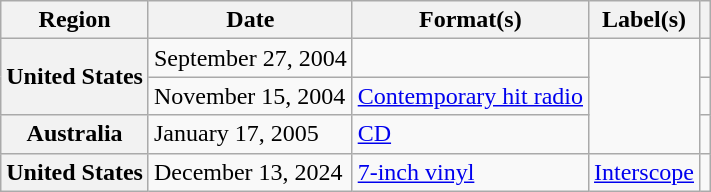<table class="wikitable plainrowheaders">
<tr>
<th scope="col">Region</th>
<th scope="col">Date</th>
<th scope="col">Format(s)</th>
<th scope="col">Label(s)</th>
<th scope="col"></th>
</tr>
<tr>
<th scope="row" rowspan="2">United States</th>
<td>September 27, 2004</td>
<td></td>
<td rowspan="3"></td>
<td></td>
</tr>
<tr>
<td>November 15, 2004</td>
<td><a href='#'>Contemporary hit radio</a></td>
<td></td>
</tr>
<tr>
<th scope="row">Australia</th>
<td>January 17, 2005</td>
<td><a href='#'>CD</a></td>
<td></td>
</tr>
<tr>
<th scope="row">United States</th>
<td>December 13, 2024</td>
<td><a href='#'>7-inch vinyl</a></td>
<td><a href='#'>Interscope</a></td>
<td></td>
</tr>
</table>
